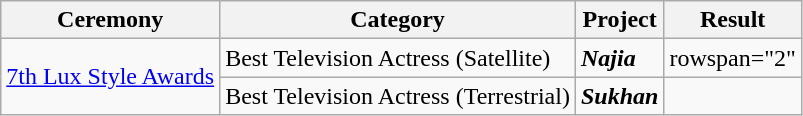<table class="wikitable style">
<tr>
<th>Ceremony</th>
<th>Category</th>
<th>Project</th>
<th>Result</th>
</tr>
<tr>
<td rowspan="2"><a href='#'>7th Lux Style Awards</a></td>
<td>Best Television Actress (Satellite)</td>
<td><strong><em>Najia</em></strong></td>
<td>rowspan="2" </td>
</tr>
<tr>
<td>Best Television Actress (Terrestrial)</td>
<td><strong><em>Sukhan</em></strong></td>
</tr>
</table>
